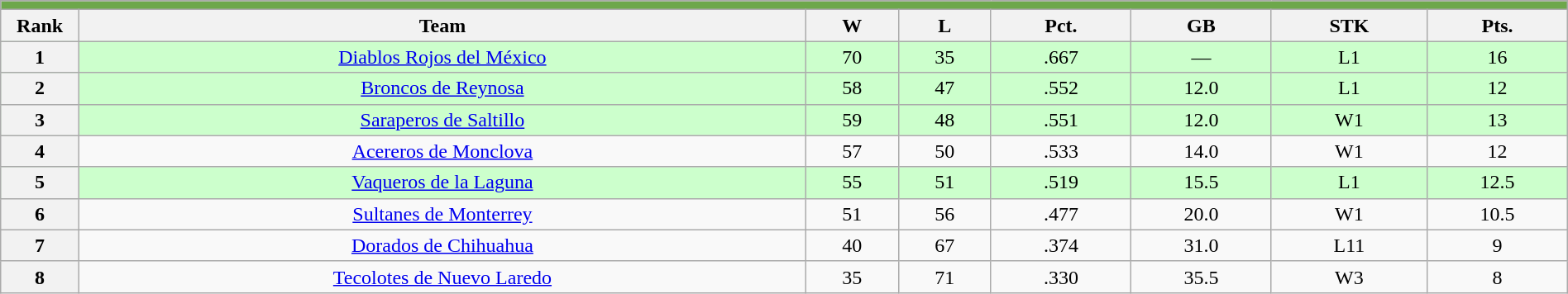<table class="wikitable plainrowheaders" width="100%" style="text-align:center;">
<tr>
<th style="background:#6DA74B;" colspan="8"></th>
</tr>
<tr>
<th scope="col" width="5%">Rank</th>
<th>Team</th>
<th>W</th>
<th>L</th>
<th>Pct.</th>
<th>GB</th>
<th>STK</th>
<th>Pts.</th>
</tr>
<tr style="background-color:#ccffcc;">
<th>1</th>
<td><a href='#'>Diablos Rojos del México</a></td>
<td>70</td>
<td>35</td>
<td>.667</td>
<td>—</td>
<td>L1</td>
<td>16</td>
</tr>
<tr style="background-color:#ccffcc;">
<th>2</th>
<td><a href='#'>Broncos de Reynosa</a></td>
<td>58</td>
<td>47</td>
<td>.552</td>
<td>12.0</td>
<td>L1</td>
<td>12</td>
</tr>
<tr style="background-color:#ccffcc;">
<th>3</th>
<td><a href='#'>Saraperos de Saltillo</a></td>
<td>59</td>
<td>48</td>
<td>.551</td>
<td>12.0</td>
<td>W1</td>
<td>13</td>
</tr>
<tr>
<th>4</th>
<td><a href='#'>Acereros de Monclova</a></td>
<td>57</td>
<td>50</td>
<td>.533</td>
<td>14.0</td>
<td>W1</td>
<td>12</td>
</tr>
<tr style="background-color:#ccffcc;">
<th>5</th>
<td><a href='#'>Vaqueros de la Laguna</a></td>
<td>55</td>
<td>51</td>
<td>.519</td>
<td>15.5</td>
<td>L1</td>
<td>12.5</td>
</tr>
<tr>
<th>6</th>
<td><a href='#'>Sultanes de Monterrey</a></td>
<td>51</td>
<td>56</td>
<td>.477</td>
<td>20.0</td>
<td>W1</td>
<td>10.5</td>
</tr>
<tr>
<th>7</th>
<td><a href='#'>Dorados de Chihuahua</a></td>
<td>40</td>
<td>67</td>
<td>.374</td>
<td>31.0</td>
<td>L11</td>
<td>9</td>
</tr>
<tr>
<th>8</th>
<td><a href='#'>Tecolotes de Nuevo Laredo</a></td>
<td>35</td>
<td>71</td>
<td>.330</td>
<td>35.5</td>
<td>W3</td>
<td>8</td>
</tr>
</table>
